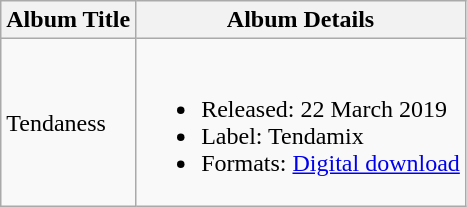<table class="wikitable">
<tr>
<th>Album Title</th>
<th>Album Details</th>
</tr>
<tr>
<td>Tendaness</td>
<td><br><ul><li>Released: 22 March 2019</li><li>Label: Tendamix</li><li>Formats: <a href='#'>Digital download</a></li></ul></td>
</tr>
</table>
